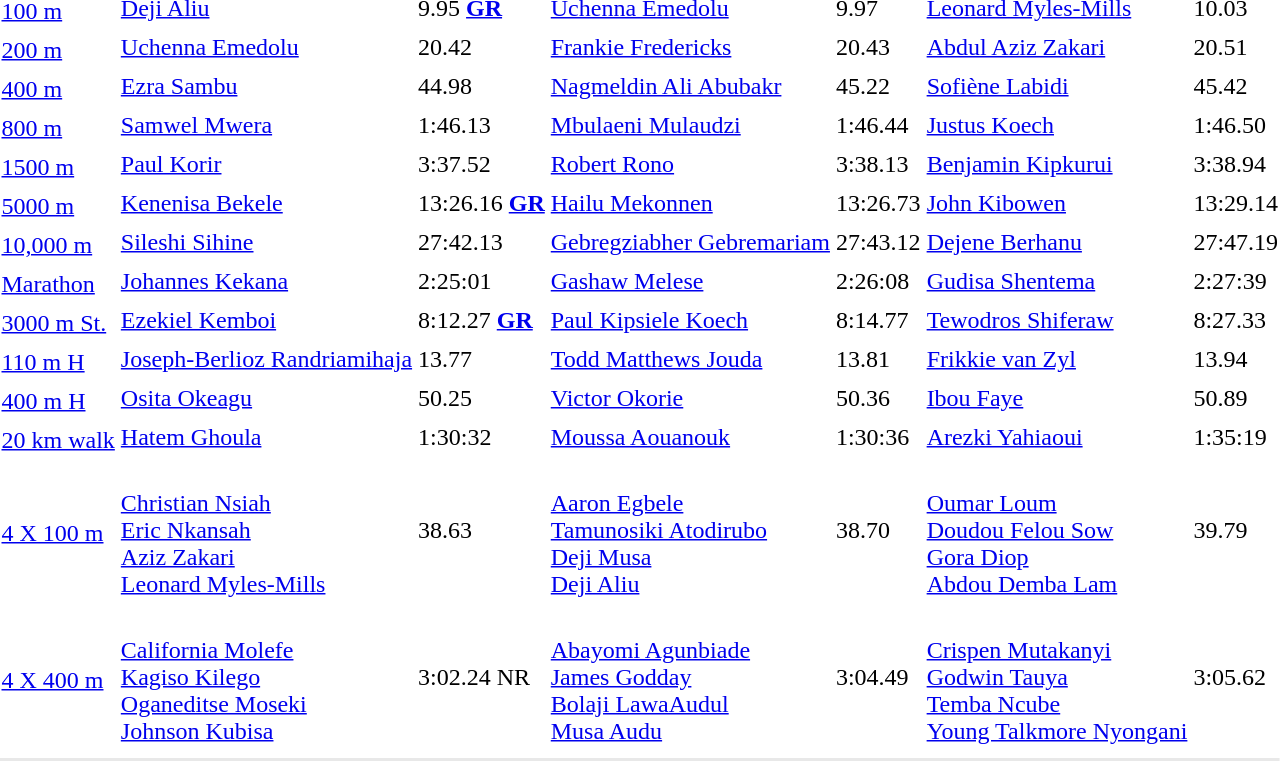<table>
<tr>
<td rowspan=2><a href='#'>100 m</a><br></td>
<td><a href='#'>Deji Aliu</a> <br> </td>
<td>9.95 <strong><a href='#'>GR</a></strong></td>
<td><a href='#'>Uchenna Emedolu</a> <br> </td>
<td>9.97</td>
<td><a href='#'>Leonard Myles-Mills</a> <br> </td>
<td>10.03</td>
</tr>
<tr>
<td colspan=6></td>
</tr>
<tr>
<td rowspan=2><a href='#'>200 m</a><br></td>
<td><a href='#'>Uchenna Emedolu</a> <br> </td>
<td>20.42</td>
<td><a href='#'>Frankie Fredericks</a>  <br> </td>
<td>20.43</td>
<td><a href='#'>Abdul Aziz Zakari</a> <br> </td>
<td>20.51</td>
</tr>
<tr>
<td colspan=6></td>
</tr>
<tr>
<td rowspan=2><a href='#'>400 m</a><br></td>
<td><a href='#'>Ezra Sambu</a> <br>  </td>
<td>44.98</td>
<td><a href='#'>Nagmeldin Ali Abubakr</a> <br> </td>
<td>45.22</td>
<td><a href='#'>Sofiène Labidi</a> <br> </td>
<td>45.42</td>
</tr>
<tr>
<td colspan=6></td>
</tr>
<tr>
<td rowspan=2><a href='#'>800 m</a><br></td>
<td><a href='#'>Samwel Mwera</a> <br> </td>
<td>1:46.13</td>
<td><a href='#'>Mbulaeni Mulaudzi</a> <br> </td>
<td>1:46.44</td>
<td><a href='#'>Justus Koech</a> <br> </td>
<td>1:46.50</td>
</tr>
<tr>
<td colspan=6></td>
</tr>
<tr>
<td rowspan=2><a href='#'>1500 m</a><br></td>
<td><a href='#'>Paul Korir</a> <br> </td>
<td>3:37.52</td>
<td><a href='#'>Robert Rono</a> <br> </td>
<td>3:38.13</td>
<td><a href='#'>Benjamin Kipkurui</a> <br> </td>
<td>3:38.94</td>
</tr>
<tr>
<td colspan=6></td>
</tr>
<tr>
<td rowspan=2><a href='#'>5000 m</a><br></td>
<td><a href='#'>Kenenisa Bekele</a> <br> </td>
<td>13:26.16 <strong><a href='#'>GR</a></strong></td>
<td><a href='#'>Hailu Mekonnen</a> <br>  </td>
<td>13:26.73</td>
<td><a href='#'>John Kibowen</a> <br> </td>
<td>13:29.14</td>
</tr>
<tr>
<td colspan=6></td>
</tr>
<tr>
<td rowspan=2><a href='#'>10,000 m</a><br></td>
<td><a href='#'>Sileshi Sihine</a> <br> </td>
<td>27:42.13</td>
<td><a href='#'>Gebregziabher Gebremariam</a> <br>  </td>
<td>27:43.12</td>
<td><a href='#'>Dejene Berhanu</a> <br> </td>
<td>27:47.19</td>
</tr>
<tr>
<td colspan=6></td>
</tr>
<tr>
<td rowspan=2><a href='#'>Marathon</a><br></td>
<td><a href='#'>Johannes Kekana</a> <br> </td>
<td>2:25:01</td>
<td><a href='#'>Gashaw Melese</a> <br>  </td>
<td>2:26:08</td>
<td><a href='#'>Gudisa Shentema</a> <br> </td>
<td>2:27:39</td>
</tr>
<tr>
<td colspan=6></td>
</tr>
<tr>
<td rowspan=2><a href='#'>3000 m St.</a><br></td>
<td><a href='#'>Ezekiel Kemboi</a> <br> </td>
<td>8:12.27 <strong><a href='#'>GR</a></strong></td>
<td><a href='#'>Paul Kipsiele Koech</a>  <br> </td>
<td>8:14.77</td>
<td><a href='#'>Tewodros Shiferaw</a> <br> </td>
<td>8:27.33</td>
</tr>
<tr>
<td colspan=6></td>
</tr>
<tr>
<td rowspan=2><a href='#'>110 m H</a><br></td>
<td><a href='#'>Joseph-Berlioz Randriamihaja</a> <br> </td>
<td>13.77</td>
<td><a href='#'>Todd Matthews Jouda</a> <br> </td>
<td>13.81</td>
<td><a href='#'>Frikkie van Zyl</a> <br> </td>
<td>13.94</td>
</tr>
<tr>
<td colspan=6></td>
</tr>
<tr>
<td rowspan=2><a href='#'>400 m H</a><br></td>
<td><a href='#'>Osita Okeagu</a> <br> </td>
<td>50.25</td>
<td><a href='#'>Victor Okorie</a> <br> </td>
<td>50.36</td>
<td><a href='#'>Ibou Faye</a> <br> </td>
<td>50.89</td>
</tr>
<tr>
<td colspan=6></td>
</tr>
<tr>
<td rowspan=2><a href='#'>20 km walk</a><br></td>
<td><a href='#'>Hatem Ghoula</a> <br> </td>
<td>1:30:32</td>
<td><a href='#'>Moussa Aouanouk</a> <br> </td>
<td>1:30:36</td>
<td><a href='#'>Arezki Yahiaoui</a> <br> </td>
<td>1:35:19</td>
</tr>
<tr>
<td colspan=6></td>
</tr>
<tr>
<td rowspan=2><a href='#'>4 X 100 m</a><br></td>
<td><br><a href='#'>Christian Nsiah</a><br><a href='#'>Eric Nkansah</a><br><a href='#'>Aziz Zakari</a><br><a href='#'>Leonard Myles-Mills</a></td>
<td>38.63</td>
<td><br><a href='#'>Aaron Egbele</a><br><a href='#'>Tamunosiki Atodirubo</a><br><a href='#'>Deji Musa</a><br><a href='#'>Deji Aliu</a></td>
<td>38.70</td>
<td><br><a href='#'>Oumar Loum</a><br><a href='#'>Doudou Felou Sow</a><br><a href='#'>Gora Diop</a><br><a href='#'>Abdou Demba Lam</a></td>
<td>39.79</td>
</tr>
<tr>
<td colspan=6></td>
</tr>
<tr>
<td rowspan=2><a href='#'>4 X 400 m</a><br></td>
<td><br><a href='#'>California Molefe</a><br><a href='#'>Kagiso Kilego</a><br><a href='#'>Oganeditse Moseki</a><br><a href='#'>Johnson Kubisa</a></td>
<td>3:02.24 NR</td>
<td><br><a href='#'>Abayomi Agunbiade</a><br><a href='#'>James Godday</a><br><a href='#'>Bolaji LawaAudul</a><br><a href='#'>Musa Audu</a></td>
<td>3:04.49</td>
<td><br><a href='#'>Crispen Mutakanyi</a><br><a href='#'>Godwin Tauya</a><br><a href='#'>Temba Ncube</a><br><a href='#'>Young Talkmore Nyongani</a></td>
<td>3:05.62</td>
</tr>
<tr>
<td colspan=6></td>
</tr>
<tr>
</tr>
<tr bgcolor= e8e8e8>
<td colspan=7></td>
</tr>
</table>
